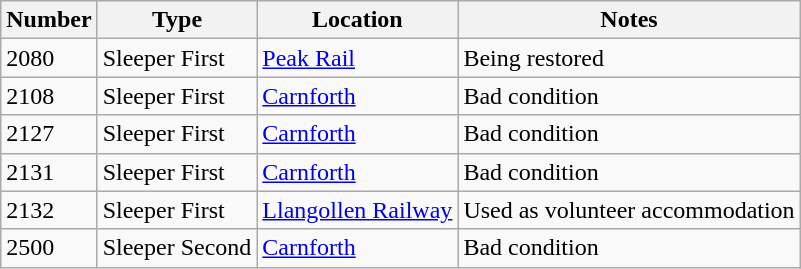<table class="wikitable">
<tr>
<th>Number</th>
<th>Type</th>
<th>Location</th>
<th>Notes</th>
</tr>
<tr>
<td>2080</td>
<td>Sleeper First</td>
<td><a href='#'>Peak Rail</a></td>
<td>Being restored</td>
</tr>
<tr>
<td>2108</td>
<td>Sleeper First</td>
<td><a href='#'>Carnforth</a></td>
<td>Bad condition</td>
</tr>
<tr>
<td>2127</td>
<td>Sleeper First</td>
<td><a href='#'>Carnforth</a></td>
<td>Bad condition</td>
</tr>
<tr>
<td>2131</td>
<td>Sleeper First</td>
<td><a href='#'>Carnforth</a></td>
<td>Bad condition</td>
</tr>
<tr>
<td>2132</td>
<td>Sleeper First</td>
<td><a href='#'>Llangollen Railway</a></td>
<td>Used as volunteer accommodation</td>
</tr>
<tr>
<td>2500</td>
<td>Sleeper Second</td>
<td><a href='#'>Carnforth</a></td>
<td>Bad condition</td>
</tr>
</table>
